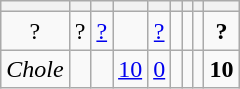<table class="wikitable" style="text-align:center;">
<tr>
<th></th>
<th></th>
<th></th>
<th></th>
<th></th>
<th></th>
<th></th>
<th></th>
<th></th>
</tr>
<tr>
<td>?</td>
<td>?</td>
<td><a href='#'>?</a></td>
<td></td>
<td><a href='#'>?</a></td>
<td></td>
<td></td>
<td></td>
<td><strong>?</strong></td>
</tr>
<tr>
<td><em>Chole</em></td>
<td></td>
<td></td>
<td><a href='#'>10</a></td>
<td><a href='#'>0</a></td>
<td></td>
<td></td>
<td></td>
<td><strong>10</strong></td>
</tr>
</table>
